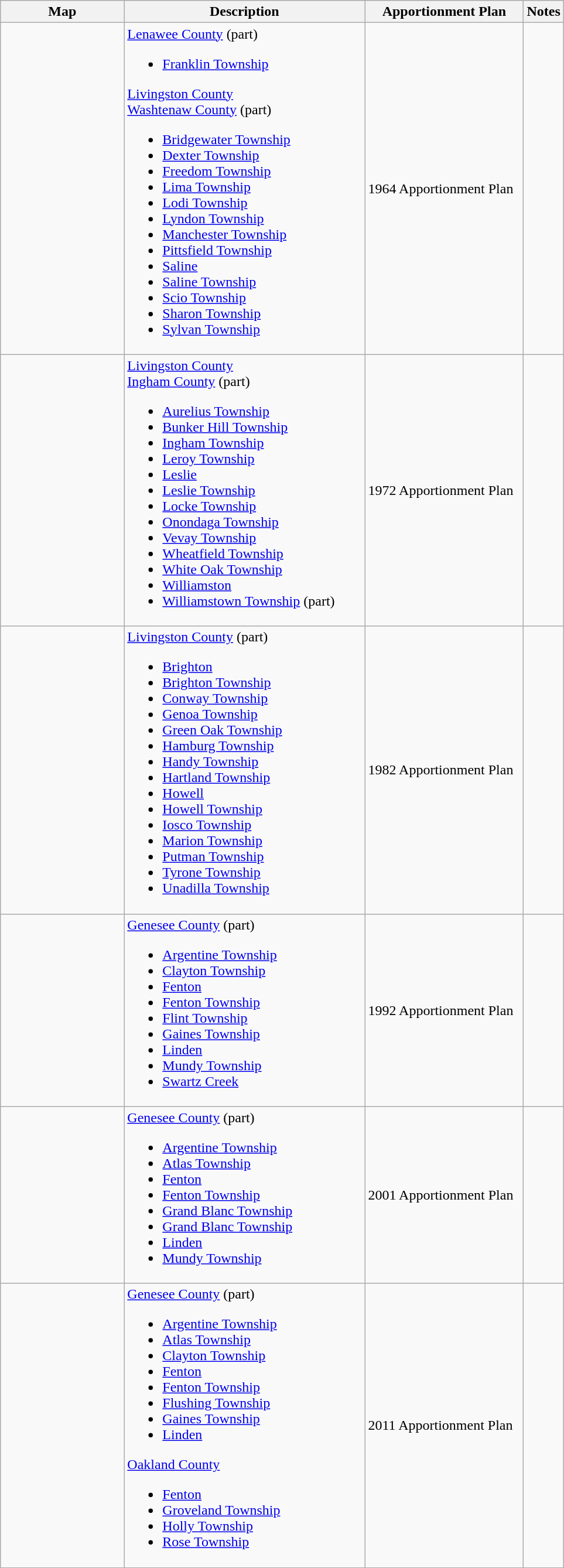<table class="wikitable sortable">
<tr>
<th style="width:100pt;">Map</th>
<th style="width:200pt;">Description</th>
<th style="width:130pt;">Apportionment Plan</th>
<th style="width:15pt;">Notes</th>
</tr>
<tr>
<td></td>
<td><a href='#'>Lenawee County</a> (part)<br><ul><li><a href='#'>Franklin Township</a></li></ul><a href='#'>Livingston County</a><br>
<a href='#'>Washtenaw County</a> (part)<ul><li><a href='#'>Bridgewater Township</a></li><li><a href='#'>Dexter Township</a></li><li><a href='#'>Freedom Township</a></li><li><a href='#'>Lima Township</a></li><li><a href='#'>Lodi Township</a></li><li><a href='#'>Lyndon Township</a></li><li><a href='#'>Manchester Township</a></li><li><a href='#'>Pittsfield Township</a></li><li><a href='#'>Saline</a></li><li><a href='#'>Saline Township</a></li><li><a href='#'>Scio Township</a></li><li><a href='#'>Sharon Township</a></li><li><a href='#'>Sylvan Township</a></li></ul></td>
<td>1964 Apportionment Plan</td>
<td></td>
</tr>
<tr>
<td></td>
<td><a href='#'>Livingston County</a><br><a href='#'>Ingham County</a> (part)<ul><li><a href='#'>Aurelius Township</a></li><li><a href='#'>Bunker Hill Township</a></li><li><a href='#'>Ingham Township</a></li><li><a href='#'>Leroy Township</a></li><li><a href='#'>Leslie</a></li><li><a href='#'>Leslie Township</a></li><li><a href='#'>Locke Township</a></li><li><a href='#'>Onondaga Township</a></li><li><a href='#'>Vevay Township</a></li><li><a href='#'>Wheatfield Township</a></li><li><a href='#'>White Oak Township</a></li><li><a href='#'>Williamston</a></li><li><a href='#'>Williamstown Township</a> (part)</li></ul></td>
<td>1972 Apportionment Plan</td>
<td></td>
</tr>
<tr>
<td></td>
<td><a href='#'>Livingston County</a> (part)<br><ul><li><a href='#'>Brighton</a></li><li><a href='#'>Brighton Township</a></li><li><a href='#'>Conway Township</a></li><li><a href='#'>Genoa Township</a></li><li><a href='#'>Green Oak Township</a></li><li><a href='#'>Hamburg Township</a></li><li><a href='#'>Handy Township</a></li><li><a href='#'>Hartland Township</a></li><li><a href='#'>Howell</a></li><li><a href='#'>Howell Township</a></li><li><a href='#'>Iosco Township</a></li><li><a href='#'>Marion Township</a></li><li><a href='#'>Putman Township</a></li><li><a href='#'>Tyrone Township</a></li><li><a href='#'>Unadilla Township</a></li></ul></td>
<td>1982 Apportionment Plan</td>
<td></td>
</tr>
<tr>
<td></td>
<td><a href='#'>Genesee County</a> (part)<br><ul><li><a href='#'>Argentine Township</a></li><li><a href='#'>Clayton Township</a></li><li><a href='#'>Fenton</a></li><li><a href='#'>Fenton Township</a></li><li><a href='#'>Flint Township</a></li><li><a href='#'>Gaines Township</a></li><li><a href='#'>Linden</a></li><li><a href='#'>Mundy Township</a></li><li><a href='#'>Swartz Creek</a></li></ul></td>
<td>1992 Apportionment Plan</td>
<td></td>
</tr>
<tr>
<td></td>
<td><a href='#'>Genesee County</a> (part)<br><ul><li><a href='#'>Argentine Township</a></li><li><a href='#'>Atlas Township</a></li><li><a href='#'>Fenton</a></li><li><a href='#'>Fenton Township</a></li><li><a href='#'>Grand Blanc Township</a></li><li><a href='#'>Grand Blanc Township</a></li><li><a href='#'>Linden</a></li><li><a href='#'>Mundy Township</a></li></ul></td>
<td>2001 Apportionment Plan</td>
<td></td>
</tr>
<tr>
<td></td>
<td><a href='#'>Genesee County</a> (part)<br><ul><li><a href='#'>Argentine Township</a></li><li><a href='#'>Atlas Township</a></li><li><a href='#'>Clayton Township</a></li><li><a href='#'>Fenton</a></li><li><a href='#'>Fenton Township</a></li><li><a href='#'>Flushing Township</a></li><li><a href='#'>Gaines Township</a></li><li><a href='#'>Linden</a></li></ul><a href='#'>Oakland County</a><ul><li><a href='#'>Fenton</a></li><li><a href='#'>Groveland Township</a></li><li><a href='#'>Holly Township</a></li><li><a href='#'>Rose Township</a></li></ul></td>
<td>2011 Apportionment Plan</td>
<td></td>
</tr>
<tr>
</tr>
</table>
